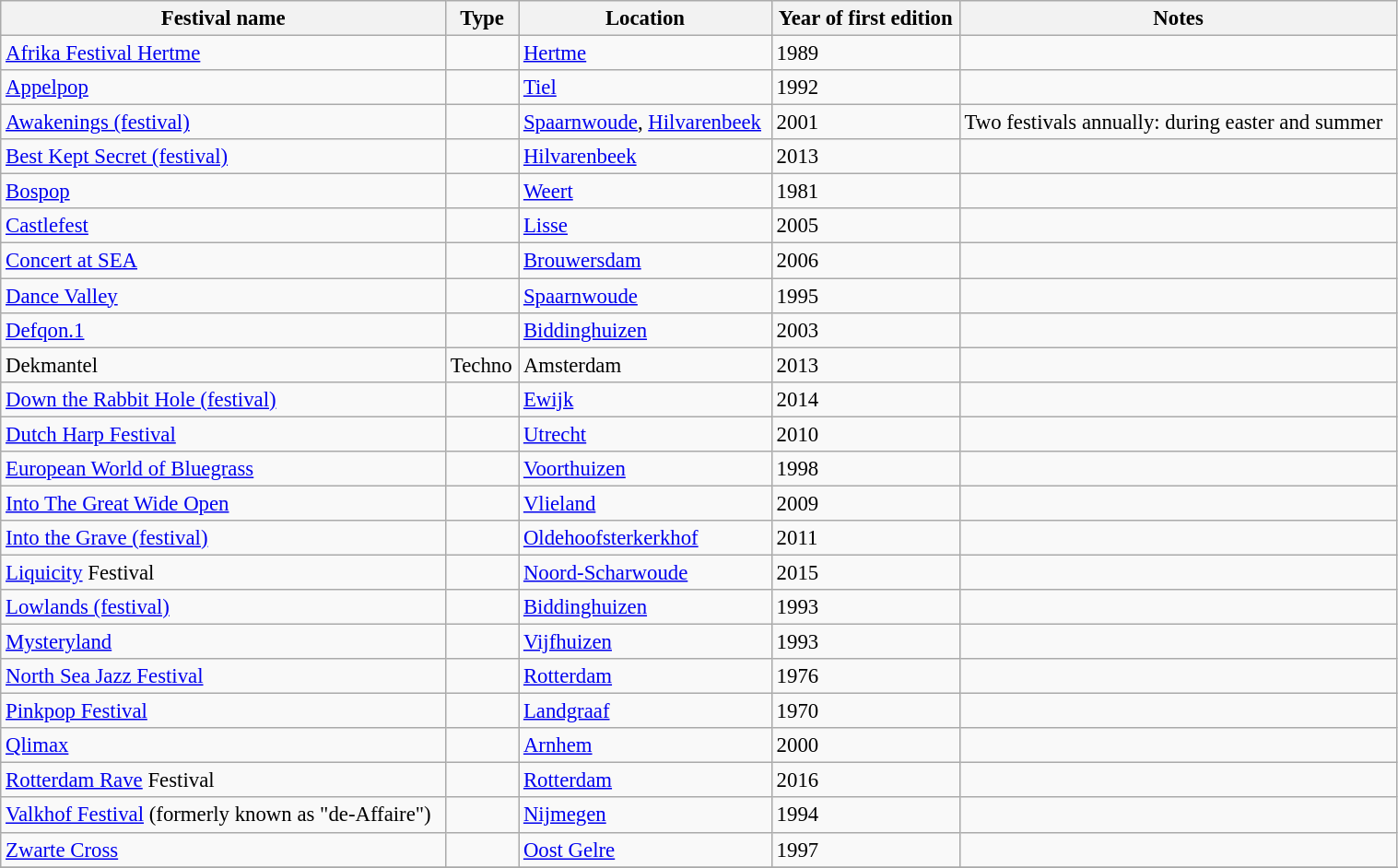<table class="wikitable sortable" style="text-align:left;font-size:95%;" id="Festivallistcurrent" width="80%">
<tr>
<th>Festival name</th>
<th>Type</th>
<th>Location</th>
<th>Year of first edition</th>
<th>Notes</th>
</tr>
<tr>
<td><a href='#'>Afrika Festival Hertme</a></td>
<td></td>
<td><a href='#'>Hertme</a></td>
<td>1989</td>
<td></td>
</tr>
<tr>
<td><a href='#'>Appelpop</a></td>
<td></td>
<td><a href='#'>Tiel</a></td>
<td>1992</td>
<td></td>
</tr>
<tr>
<td><a href='#'>Awakenings (festival)</a></td>
<td></td>
<td><a href='#'>Spaarnwoude</a>, <a href='#'>Hilvarenbeek</a></td>
<td>2001</td>
<td>Two festivals annually: during easter and summer</td>
</tr>
<tr>
<td><a href='#'>Best Kept Secret (festival)</a></td>
<td></td>
<td><a href='#'>Hilvarenbeek</a></td>
<td>2013</td>
<td></td>
</tr>
<tr>
<td><a href='#'>Bospop</a></td>
<td></td>
<td><a href='#'>Weert</a></td>
<td>1981</td>
<td></td>
</tr>
<tr>
<td><a href='#'>Castlefest</a></td>
<td></td>
<td><a href='#'>Lisse</a></td>
<td>2005</td>
<td></td>
</tr>
<tr>
<td><a href='#'>Concert at SEA</a></td>
<td></td>
<td><a href='#'>Brouwersdam</a></td>
<td>2006</td>
<td></td>
</tr>
<tr>
<td><a href='#'>Dance Valley</a></td>
<td></td>
<td><a href='#'>Spaarnwoude</a></td>
<td>1995</td>
<td></td>
</tr>
<tr>
<td><a href='#'>Defqon.1</a></td>
<td></td>
<td><a href='#'>Biddinghuizen</a></td>
<td>2003</td>
<td></td>
</tr>
<tr>
<td>Dekmantel</td>
<td>Techno</td>
<td>Amsterdam</td>
<td>2013</td>
<td></td>
</tr>
<tr>
<td><a href='#'>Down the Rabbit Hole (festival)</a></td>
<td></td>
<td><a href='#'>Ewijk</a></td>
<td>2014</td>
<td></td>
</tr>
<tr>
<td><a href='#'>Dutch Harp Festival</a></td>
<td></td>
<td><a href='#'>Utrecht</a></td>
<td>2010</td>
<td></td>
</tr>
<tr>
<td><a href='#'>European World of Bluegrass</a></td>
<td></td>
<td><a href='#'>Voorthuizen</a></td>
<td>1998</td>
<td></td>
</tr>
<tr>
<td><a href='#'>Into The Great Wide Open</a></td>
<td></td>
<td><a href='#'>Vlieland</a></td>
<td>2009</td>
<td></td>
</tr>
<tr>
<td><a href='#'>Into the Grave (festival)</a></td>
<td></td>
<td><a href='#'>Oldehoofsterkerkhof</a></td>
<td>2011</td>
<td></td>
</tr>
<tr>
<td><a href='#'>Liquicity</a> Festival</td>
<td></td>
<td><a href='#'>Noord-Scharwoude</a></td>
<td>2015</td>
<td></td>
</tr>
<tr>
<td><a href='#'>Lowlands (festival)</a></td>
<td></td>
<td><a href='#'>Biddinghuizen</a></td>
<td>1993</td>
<td></td>
</tr>
<tr>
<td><a href='#'>Mysteryland</a></td>
<td></td>
<td><a href='#'>Vijfhuizen</a></td>
<td>1993</td>
<td></td>
</tr>
<tr>
<td><a href='#'>North Sea Jazz Festival</a></td>
<td></td>
<td><a href='#'>Rotterdam</a></td>
<td>1976</td>
<td></td>
</tr>
<tr>
<td><a href='#'>Pinkpop Festival</a></td>
<td></td>
<td><a href='#'>Landgraaf</a></td>
<td>1970</td>
<td></td>
</tr>
<tr>
<td><a href='#'>Qlimax</a></td>
<td></td>
<td><a href='#'>Arnhem</a></td>
<td>2000</td>
<td></td>
</tr>
<tr>
<td><a href='#'>Rotterdam Rave</a> Festival</td>
<td></td>
<td><a href='#'>Rotterdam</a></td>
<td>2016</td>
<td></td>
</tr>
<tr>
<td><a href='#'>Valkhof Festival</a> (formerly known as "de-Affaire")</td>
<td></td>
<td><a href='#'>Nijmegen</a></td>
<td>1994</td>
<td></td>
</tr>
<tr>
<td><a href='#'>Zwarte Cross</a></td>
<td></td>
<td><a href='#'>Oost Gelre</a></td>
<td>1997</td>
<td></td>
</tr>
<tr>
</tr>
</table>
